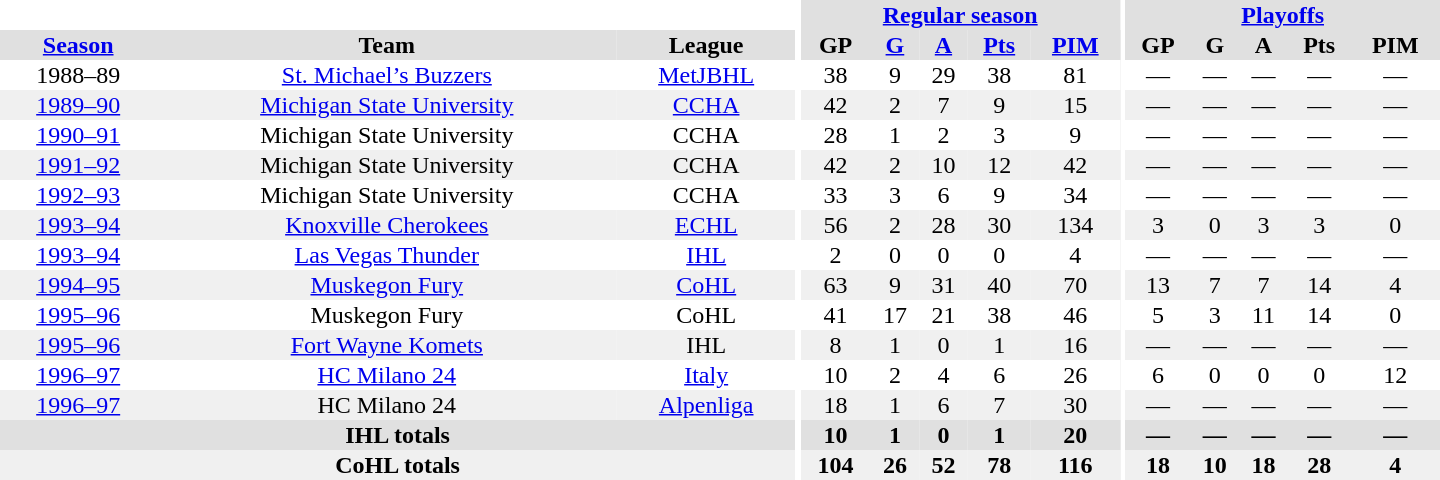<table border="0" cellpadding="1" cellspacing="0" style="text-align:center; width:60em">
<tr bgcolor="#e0e0e0">
<th colspan="3" bgcolor="#ffffff"></th>
<th rowspan="102" bgcolor="#ffffff"></th>
<th colspan="5"><a href='#'>Regular season</a></th>
<th rowspan="102" bgcolor="#ffffff"></th>
<th colspan="5"><a href='#'>Playoffs</a></th>
</tr>
<tr bgcolor="#e0e0e0">
<th><a href='#'>Season</a></th>
<th>Team</th>
<th>League</th>
<th>GP</th>
<th><a href='#'>G</a></th>
<th><a href='#'>A</a></th>
<th><a href='#'>Pts</a></th>
<th><a href='#'>PIM</a></th>
<th>GP</th>
<th>G</th>
<th>A</th>
<th>Pts</th>
<th>PIM</th>
</tr>
<tr>
<td>1988–89</td>
<td><a href='#'>St. Michael’s Buzzers</a></td>
<td><a href='#'>MetJBHL</a></td>
<td>38</td>
<td>9</td>
<td>29</td>
<td>38</td>
<td>81</td>
<td>—</td>
<td>—</td>
<td>—</td>
<td>—</td>
<td>—</td>
</tr>
<tr bgcolor="#f0f0f0">
<td><a href='#'>1989–90</a></td>
<td><a href='#'>Michigan State University</a></td>
<td><a href='#'>CCHA</a></td>
<td>42</td>
<td>2</td>
<td>7</td>
<td>9</td>
<td>15</td>
<td>—</td>
<td>—</td>
<td>—</td>
<td>—</td>
<td>—</td>
</tr>
<tr>
<td><a href='#'>1990–91</a></td>
<td>Michigan State University</td>
<td>CCHA</td>
<td>28</td>
<td>1</td>
<td>2</td>
<td>3</td>
<td>9</td>
<td>—</td>
<td>—</td>
<td>—</td>
<td>—</td>
<td>—</td>
</tr>
<tr bgcolor="#f0f0f0">
<td><a href='#'>1991–92</a></td>
<td>Michigan State University</td>
<td>CCHA</td>
<td>42</td>
<td>2</td>
<td>10</td>
<td>12</td>
<td>42</td>
<td>—</td>
<td>—</td>
<td>—</td>
<td>—</td>
<td>—</td>
</tr>
<tr>
<td><a href='#'>1992–93</a></td>
<td>Michigan State University</td>
<td>CCHA</td>
<td>33</td>
<td>3</td>
<td>6</td>
<td>9</td>
<td>34</td>
<td>—</td>
<td>—</td>
<td>—</td>
<td>—</td>
<td>—</td>
</tr>
<tr bgcolor="#f0f0f0">
<td><a href='#'>1993–94</a></td>
<td><a href='#'>Knoxville Cherokees</a></td>
<td><a href='#'>ECHL</a></td>
<td>56</td>
<td>2</td>
<td>28</td>
<td>30</td>
<td>134</td>
<td>3</td>
<td>0</td>
<td>3</td>
<td>3</td>
<td>0</td>
</tr>
<tr>
<td><a href='#'>1993–94</a></td>
<td><a href='#'>Las Vegas Thunder</a></td>
<td><a href='#'>IHL</a></td>
<td>2</td>
<td>0</td>
<td>0</td>
<td>0</td>
<td>4</td>
<td>—</td>
<td>—</td>
<td>—</td>
<td>—</td>
<td>—</td>
</tr>
<tr bgcolor="#f0f0f0">
<td><a href='#'>1994–95</a></td>
<td><a href='#'>Muskegon Fury</a></td>
<td><a href='#'>CoHL</a></td>
<td>63</td>
<td>9</td>
<td>31</td>
<td>40</td>
<td>70</td>
<td>13</td>
<td>7</td>
<td>7</td>
<td>14</td>
<td>4</td>
</tr>
<tr>
<td><a href='#'>1995–96</a></td>
<td>Muskegon Fury</td>
<td>CoHL</td>
<td>41</td>
<td>17</td>
<td>21</td>
<td>38</td>
<td>46</td>
<td>5</td>
<td>3</td>
<td>11</td>
<td>14</td>
<td>0</td>
</tr>
<tr bgcolor="#f0f0f0">
<td><a href='#'>1995–96</a></td>
<td><a href='#'>Fort Wayne Komets</a></td>
<td>IHL</td>
<td>8</td>
<td>1</td>
<td>0</td>
<td>1</td>
<td>16</td>
<td>—</td>
<td>—</td>
<td>—</td>
<td>—</td>
<td>—</td>
</tr>
<tr>
<td><a href='#'>1996–97</a></td>
<td><a href='#'>HC Milano 24</a></td>
<td><a href='#'>Italy</a></td>
<td>10</td>
<td>2</td>
<td>4</td>
<td>6</td>
<td>26</td>
<td>6</td>
<td>0</td>
<td>0</td>
<td>0</td>
<td>12</td>
</tr>
<tr bgcolor="#f0f0f0">
<td><a href='#'>1996–97</a></td>
<td>HC Milano 24</td>
<td><a href='#'>Alpenliga</a></td>
<td>18</td>
<td>1</td>
<td>6</td>
<td>7</td>
<td>30</td>
<td>—</td>
<td>—</td>
<td>—</td>
<td>—</td>
<td>—</td>
</tr>
<tr bgcolor="#e0e0e0">
<th colspan="3">IHL totals</th>
<th>10</th>
<th>1</th>
<th>0</th>
<th>1</th>
<th>20</th>
<th>—</th>
<th>—</th>
<th>—</th>
<th>—</th>
<th>—</th>
</tr>
<tr bgcolor="#f0f0f0">
<th colspan="3">CoHL totals</th>
<th>104</th>
<th>26</th>
<th>52</th>
<th>78</th>
<th>116</th>
<th>18</th>
<th>10</th>
<th>18</th>
<th>28</th>
<th>4</th>
</tr>
</table>
